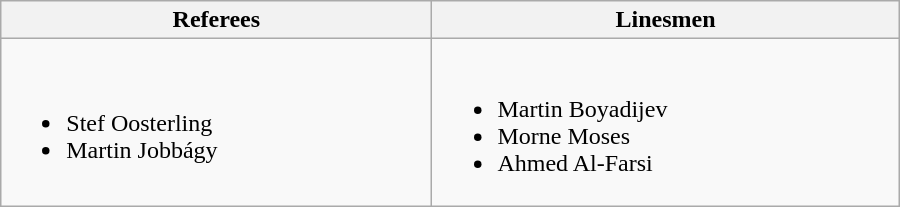<table class="wikitable" width=600px>
<tr>
<th>Referees</th>
<th>Linesmen</th>
</tr>
<tr>
<td><br><ul><li> Stef Oosterling</li><li> Martin Jobbágy</li></ul></td>
<td><br><ul><li> Martin Boyadijev</li><li> Morne Moses</li><li> Ahmed Al-Farsi</li></ul></td>
</tr>
</table>
